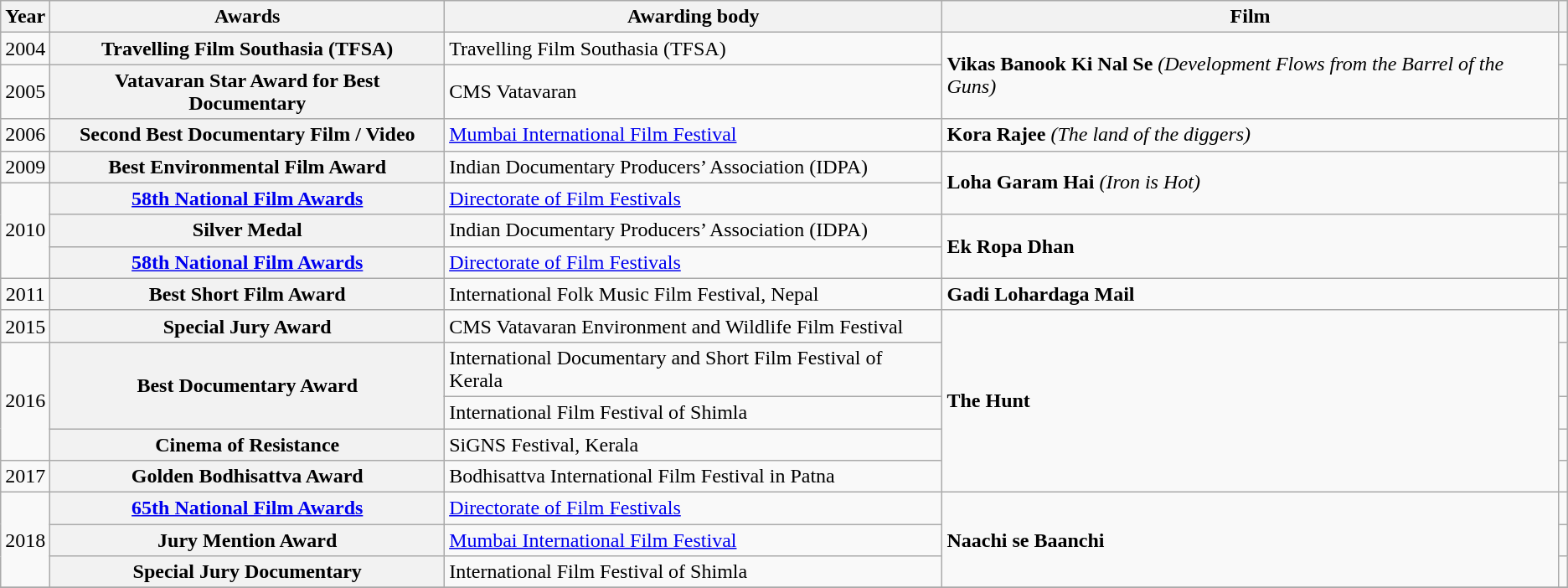<table class="wikitable plainrowheaders sortable">
<tr>
<th scope="col">Year</th>
<th scope="col">Awards</th>
<th scope="col">Awarding body</th>
<th scope="col">Film</th>
<th scope="col" class="unsortable"></th>
</tr>
<tr>
<td style="text-align:center;">2004</td>
<th scope="row">Travelling Film Southasia (TFSA)</th>
<td>Travelling Film Southasia (TFSA)</td>
<td rowspan="2"><strong>Vikas Banook Ki Nal Se</strong> <em>(Development Flows from the Barrel of the Guns)</em></td>
<td style="text-align:center;"></td>
</tr>
<tr>
<td style="text-align:center;">2005</td>
<th scope="row">Vatavaran Star Award for Best Documentary</th>
<td>CMS Vatavaran</td>
<td style="text-align:center;"></td>
</tr>
<tr>
<td style="text-align:center;">2006</td>
<th scope="row">Second Best Documentary Film / Video</th>
<td><a href='#'>Mumbai International Film Festival</a></td>
<td><strong>Kora Rajee</strong> <em>(The land of the diggers)</em></td>
<td style="text-align:center;"></td>
</tr>
<tr>
<td style="text-align:center;">2009</td>
<th scope="row">Best Environmental Film Award</th>
<td>Indian Documentary Producers’ Association (IDPA)</td>
<td rowspan = "2"><strong>Loha Garam Hai</strong> <em>(Iron is Hot)</em></td>
<td style="text-align:center;"></td>
</tr>
<tr>
<td style="text-align:center;" rowspan="3">2010</td>
<th scope="row"><a href='#'>58th National Film Awards</a></th>
<td><a href='#'>Directorate of Film Festivals</a></td>
<td style="text-align:center;"></td>
</tr>
<tr>
<th scope="row">Silver Medal</th>
<td>Indian Documentary Producers’ Association (IDPA)</td>
<td rowspan="2"><strong>Ek Ropa Dhan</strong></td>
<td style="text-align:center;"></td>
</tr>
<tr>
<th scope="row"><a href='#'>58th National Film Awards</a></th>
<td><a href='#'>Directorate of Film Festivals</a></td>
<td style="text-align:center;"></td>
</tr>
<tr>
<td style="text-align:center;">2011</td>
<th scope="row">Best Short Film Award</th>
<td>International Folk Music Film Festival, Nepal</td>
<td><strong>Gadi Lohardaga Mail</strong></td>
<td style="text-align:center;"></td>
</tr>
<tr>
<td style="text-align:center;">2015</td>
<th scope="row">Special Jury Award</th>
<td>CMS Vatavaran Environment and Wildlife Film Festival</td>
<td rowspan="5"><strong>The Hunt</strong></td>
<td style="text-align:center;"></td>
</tr>
<tr>
<td style="text-align:center;" rowspan="3">2016</td>
<th scope="row" rowspan="2">Best Documentary Award</th>
<td>International Documentary and Short Film Festival of Kerala</td>
<td style="text-align:center;"></td>
</tr>
<tr>
<td>International Film Festival of Shimla</td>
<td style="text-align:center;"></td>
</tr>
<tr>
<th scope="row">Cinema of Resistance</th>
<td>SiGNS Festival, Kerala</td>
<td style="text-align:center;"></td>
</tr>
<tr>
<td style="text-align:center;">2017</td>
<th scope="row">Golden Bodhisattva Award</th>
<td>Bodhisattva International Film Festival in Patna</td>
<td style="text-align:center;"></td>
</tr>
<tr>
<td style="text-align:center;" rowspan="3">2018</td>
<th scope="row"><a href='#'>65th National Film Awards</a></th>
<td><a href='#'>Directorate of Film Festivals</a></td>
<td rowspan="3"><strong>Naachi se Baanchi</strong></td>
<td style="text-align:center;"></td>
</tr>
<tr>
<th scope="row">Jury Mention Award</th>
<td><a href='#'>Mumbai International Film Festival</a></td>
<td style="text-align:center;"></td>
</tr>
<tr>
<th scope="row">Special Jury Documentary</th>
<td>International Film Festival of Shimla</td>
<td style="text-align:center;"></td>
</tr>
<tr>
</tr>
</table>
